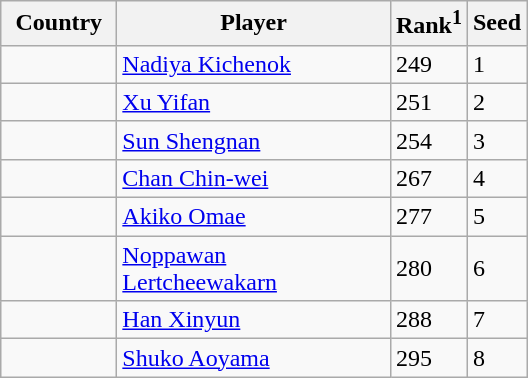<table class="sortable wikitable">
<tr>
<th width="70">Country</th>
<th width="175">Player</th>
<th>Rank<sup>1</sup></th>
<th>Seed</th>
</tr>
<tr>
<td></td>
<td><a href='#'>Nadiya Kichenok</a></td>
<td>249</td>
<td>1</td>
</tr>
<tr>
<td></td>
<td><a href='#'>Xu Yifan</a></td>
<td>251</td>
<td>2</td>
</tr>
<tr>
<td></td>
<td><a href='#'>Sun Shengnan</a></td>
<td>254</td>
<td>3</td>
</tr>
<tr>
<td></td>
<td><a href='#'>Chan Chin-wei</a></td>
<td>267</td>
<td>4</td>
</tr>
<tr>
<td></td>
<td><a href='#'>Akiko Omae</a></td>
<td>277</td>
<td>5</td>
</tr>
<tr>
<td></td>
<td><a href='#'>Noppawan Lertcheewakarn</a></td>
<td>280</td>
<td>6</td>
</tr>
<tr>
<td></td>
<td><a href='#'>Han Xinyun</a></td>
<td>288</td>
<td>7</td>
</tr>
<tr>
<td></td>
<td><a href='#'>Shuko Aoyama</a></td>
<td>295</td>
<td>8</td>
</tr>
</table>
